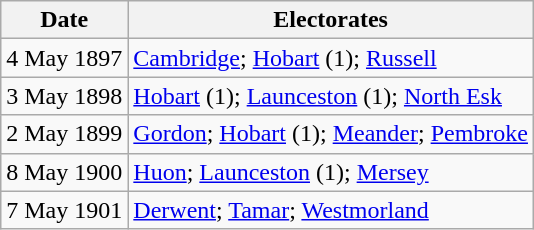<table class=wikitable>
<tr>
<th>Date</th>
<th>Electorates</th>
</tr>
<tr>
<td>4 May 1897</td>
<td><a href='#'>Cambridge</a>; <a href='#'>Hobart</a> (1); <a href='#'>Russell</a></td>
</tr>
<tr>
<td>3 May 1898</td>
<td><a href='#'>Hobart</a> (1); <a href='#'>Launceston</a> (1); <a href='#'>North Esk</a></td>
</tr>
<tr>
<td>2 May 1899</td>
<td><a href='#'>Gordon</a>; <a href='#'>Hobart</a> (1); <a href='#'>Meander</a>; <a href='#'>Pembroke</a></td>
</tr>
<tr>
<td>8 May 1900</td>
<td><a href='#'>Huon</a>; <a href='#'>Launceston</a> (1); <a href='#'>Mersey</a></td>
</tr>
<tr>
<td>7 May 1901</td>
<td><a href='#'>Derwent</a>; <a href='#'>Tamar</a>; <a href='#'>Westmorland</a></td>
</tr>
</table>
